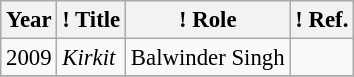<table class="wikitable" style="font-size: 95%;">
<tr>
<th>Year</th>
<th>! Title</th>
<th>! Role</th>
<th>! Ref.</th>
</tr>
<tr>
<td>2009</td>
<td><em>Kirkit</em></td>
<td>Balwinder Singh</td>
<td></td>
</tr>
<tr>
</tr>
</table>
